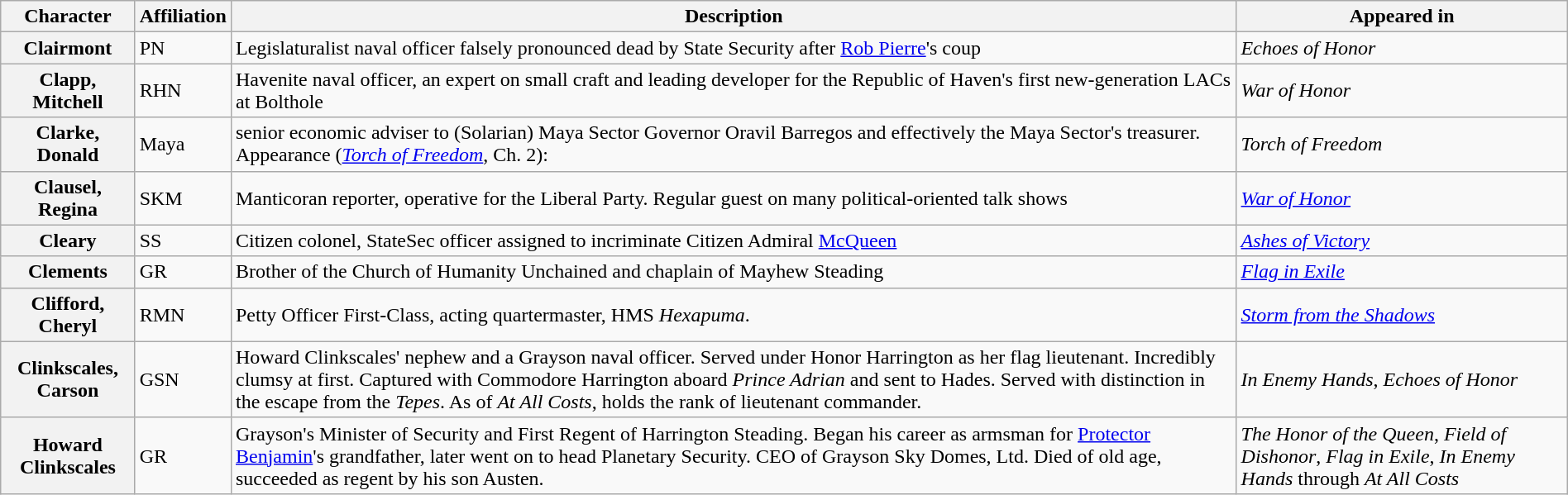<table class="wikitable" style="width: 100%">
<tr>
<th>Character</th>
<th>Affiliation</th>
<th>Description</th>
<th>Appeared in</th>
</tr>
<tr>
<th>Clairmont</th>
<td>PN</td>
<td>Legislaturalist naval officer falsely pronounced dead by State Security after <a href='#'>Rob Pierre</a>'s coup</td>
<td><em>Echoes of Honor</em></td>
</tr>
<tr>
<th>Clapp, Mitchell</th>
<td>RHN</td>
<td>Havenite naval officer, an expert on small craft and leading developer for the Republic of Haven's first new-generation LACs at Bolthole</td>
<td><em>War of Honor</em></td>
</tr>
<tr>
<th>Clarke, Donald</th>
<td>Maya<br></td>
<td>senior economic adviser to (Solarian) Maya Sector Governor Oravil Barregos and effectively the Maya Sector's treasurer.<br>Appearance (<em><a href='#'>Torch of Freedom</a></em>, Ch. 2): </td>
<td><em>Torch of Freedom</em></td>
</tr>
<tr>
<th>Clausel, Regina</th>
<td>SKM</td>
<td>Manticoran reporter, operative for the Liberal Party. Regular guest on many political-oriented talk shows</td>
<td><em><a href='#'>War of Honor</a></em></td>
</tr>
<tr>
<th>Cleary</th>
<td>SS</td>
<td>Citizen colonel, StateSec officer assigned to incriminate Citizen Admiral <a href='#'>McQueen</a></td>
<td><em><a href='#'>Ashes of Victory</a></em></td>
</tr>
<tr>
<th>Clements</th>
<td>GR</td>
<td>Brother of the Church of Humanity Unchained and chaplain of Mayhew Steading</td>
<td><em><a href='#'>Flag in Exile</a></em></td>
</tr>
<tr>
<th>Clifford, Cheryl</th>
<td>RMN</td>
<td>Petty Officer First-Class, acting quartermaster, HMS <em>Hexapuma</em>.</td>
<td><em><a href='#'>Storm from the Shadows</a></em></td>
</tr>
<tr>
<th>Clinkscales, Carson</th>
<td>GSN</td>
<td>Howard Clinkscales' nephew and a Grayson naval officer. Served under Honor Harrington as her flag lieutenant. Incredibly clumsy at first. Captured with Commodore Harrington aboard <em>Prince Adrian</em> and sent to Hades. Served with distinction in the escape from the <em>Tepes</em>. As of <em>At All Costs</em>, holds the rank of lieutenant commander.</td>
<td><em>In Enemy Hands</em>, <em>Echoes of Honor</em></td>
</tr>
<tr>
<th>Howard Clinkscales</th>
<td>GR</td>
<td>Grayson's Minister of Security and First Regent of Harrington Steading. Began his career as armsman for <a href='#'>Protector Benjamin</a>'s grandfather, later went on to head Planetary Security. CEO of Grayson Sky Domes, Ltd. Died of old age, succeeded as regent by his son Austen.</td>
<td><em>The Honor of the Queen</em>, <em>Field of Dishonor</em>, <em>Flag in Exile</em>, <em>In Enemy Hands</em> through <em>At All Costs</em></td>
</tr>
</table>
